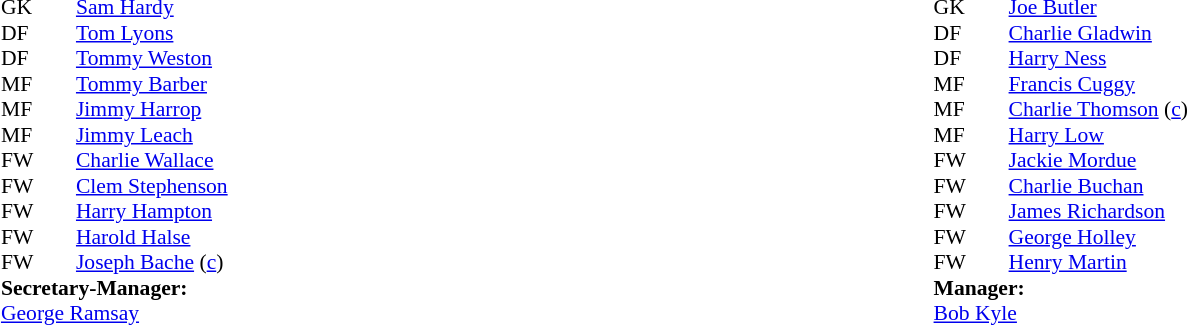<table width="100%">
<tr>
<td valign="top" width="40%"><br><table style="font-size: 90%" cellspacing="0" cellpadding="0" align="center">
<tr>
<td colspan="4"></td>
</tr>
<tr>
<th width=25></th>
<th width=25></th>
</tr>
<tr>
<td>GK</td>
<td></td>
<td> <a href='#'>Sam Hardy</a></td>
</tr>
<tr>
<td>DF</td>
<td></td>
<td> <a href='#'>Tom Lyons</a></td>
</tr>
<tr>
<td>DF</td>
<td></td>
<td> <a href='#'>Tommy Weston</a></td>
</tr>
<tr>
<td>MF</td>
<td></td>
<td> <a href='#'>Tommy Barber</a></td>
</tr>
<tr>
<td>MF</td>
<td></td>
<td> <a href='#'>Jimmy Harrop</a></td>
</tr>
<tr>
<td>MF</td>
<td></td>
<td> <a href='#'>Jimmy Leach</a></td>
</tr>
<tr>
<td>FW</td>
<td></td>
<td> <a href='#'>Charlie Wallace</a></td>
</tr>
<tr>
<td>FW</td>
<td></td>
<td> <a href='#'>Clem Stephenson</a></td>
</tr>
<tr>
<td>FW</td>
<td></td>
<td> <a href='#'>Harry Hampton</a></td>
</tr>
<tr>
<td>FW</td>
<td></td>
<td> <a href='#'>Harold Halse</a></td>
</tr>
<tr>
<td>FW</td>
<td></td>
<td> <a href='#'>Joseph Bache</a> (<a href='#'>c</a>)</td>
</tr>
<tr>
<td colspan=4><strong>Secretary-Manager:</strong></td>
</tr>
<tr>
<td colspan="4"> <a href='#'>George Ramsay</a></td>
</tr>
</table>
</td>
<td valign="top" width="50%"><br><table style="font-size: 90%" cellspacing="0" cellpadding="0" align="center">
<tr>
<td colspan="4"></td>
</tr>
<tr>
<th width=25></th>
<th width=25></th>
</tr>
<tr>
<td>GK</td>
<td></td>
<td> <a href='#'>Joe Butler</a></td>
</tr>
<tr>
<td>DF</td>
<td></td>
<td> <a href='#'>Charlie Gladwin</a></td>
</tr>
<tr>
<td>DF</td>
<td></td>
<td> <a href='#'>Harry Ness</a></td>
</tr>
<tr>
<td>MF</td>
<td></td>
<td> <a href='#'>Francis Cuggy</a></td>
</tr>
<tr>
<td>MF</td>
<td></td>
<td> <a href='#'>Charlie Thomson</a> (<a href='#'>c</a>)</td>
</tr>
<tr>
<td>MF</td>
<td></td>
<td> <a href='#'>Harry Low</a></td>
</tr>
<tr>
<td>FW</td>
<td></td>
<td> <a href='#'>Jackie Mordue</a></td>
</tr>
<tr>
<td>FW</td>
<td></td>
<td> <a href='#'>Charlie Buchan</a></td>
</tr>
<tr>
<td>FW</td>
<td></td>
<td> <a href='#'>James Richardson</a></td>
</tr>
<tr>
<td>FW</td>
<td></td>
<td> <a href='#'>George Holley</a></td>
</tr>
<tr>
<td>FW</td>
<td></td>
<td> <a href='#'>Henry Martin</a></td>
</tr>
<tr>
<td colspan=4><strong>Manager:</strong></td>
</tr>
<tr>
<td colspan="4"> <a href='#'>Bob Kyle</a></td>
</tr>
</table>
</td>
</tr>
</table>
